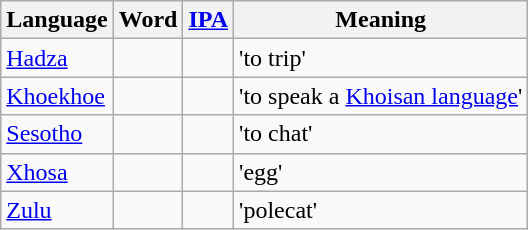<table class="wikitable">
<tr>
<th>Language</th>
<th>Word</th>
<th><a href='#'>IPA</a></th>
<th>Meaning</th>
</tr>
<tr>
<td><a href='#'>Hadza</a></td>
<td></td>
<td align="center">  </td>
<td>'to trip'</td>
</tr>
<tr>
<td><a href='#'>Khoekhoe</a></td>
<td></td>
<td align="center">  </td>
<td>'to speak a <a href='#'>Khoisan language</a>'</td>
</tr>
<tr>
<td><a href='#'>Sesotho</a></td>
<td></td>
<td align="center">  </td>
<td>'to chat'</td>
</tr>
<tr>
<td><a href='#'>Xhosa</a></td>
<td></td>
<td align="center">  </td>
<td>'egg'</td>
</tr>
<tr>
<td><a href='#'>Zulu</a></td>
<td></td>
<td align="center">  </td>
<td>'polecat'</td>
</tr>
</table>
